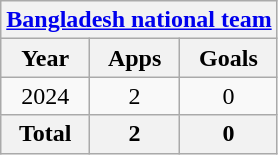<table class=wikitable style=text-align:center>
<tr>
<th colspan=4><a href='#'>Bangladesh national team</a></th>
</tr>
<tr>
<th>Year</th>
<th>Apps</th>
<th>Goals</th>
</tr>
<tr>
<td>2024</td>
<td>2</td>
<td>0</td>
</tr>
<tr>
<th colspan=1>Total</th>
<th>2</th>
<th>0</th>
</tr>
</table>
